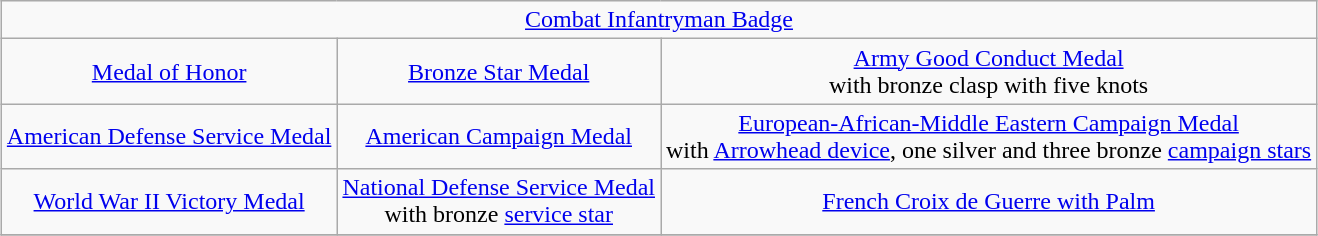<table class="wikitable" style="margin:1em auto; text-align:center;">
<tr>
<td colspan="6"><a href='#'>Combat Infantryman Badge</a></td>
</tr>
<tr>
<td><a href='#'>Medal of Honor</a></td>
<td><a href='#'>Bronze Star Medal</a></td>
<td><a href='#'>Army Good Conduct Medal</a><br>with bronze clasp with five knots</td>
</tr>
<tr>
<td><a href='#'>American Defense Service Medal</a></td>
<td><a href='#'>American Campaign Medal</a></td>
<td><a href='#'>European-African-Middle Eastern Campaign Medal</a><br>with <a href='#'>Arrowhead device</a>, one silver and three bronze <a href='#'>campaign stars</a></td>
</tr>
<tr>
<td><a href='#'>World War II Victory Medal</a></td>
<td><a href='#'>National Defense Service Medal</a><br>with bronze <a href='#'>service star</a></td>
<td><a href='#'>French Croix de Guerre with Palm</a></td>
</tr>
<tr>
</tr>
</table>
